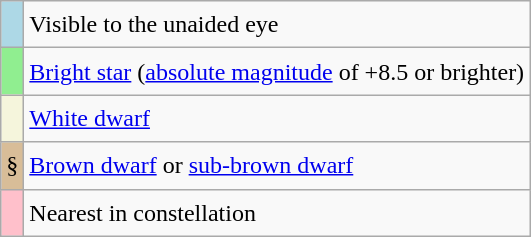<table class="wikitable sortable" style="font-size:1.00em; line-height:1.5em;">
<tr>
<td style="background-color: lightblue"></td>
<td>Visible to the unaided eye</td>
</tr>
<tr>
<td style="background-color: lightgreen"></td>
<td><a href='#'>Bright star</a> (<a href='#'>absolute magnitude</a> of +8.5 or brighter)</td>
</tr>
<tr>
<td style="background-color:#F5F5DC"></td>
<td><a href='#'>White dwarf</a></td>
</tr>
<tr>
<td style="background-color:#D8BD98">§</td>
<td><a href='#'>Brown dwarf</a> or <a href='#'>sub-brown dwarf</a></td>
</tr>
<tr>
<td style="background-color: pink"></td>
<td>Nearest in constellation</td>
</tr>
</table>
